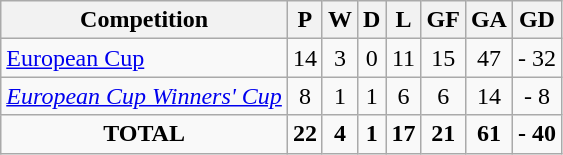<table class="wikitable" style="text-align:center">
<tr>
<th>Competition</th>
<th>P</th>
<th>W</th>
<th>D</th>
<th>L</th>
<th>GF</th>
<th>GA</th>
<th>GD</th>
</tr>
<tr>
<td style="text-align:left;"><a href='#'>European Cup</a></td>
<td>14</td>
<td>3</td>
<td>0</td>
<td>11</td>
<td>15</td>
<td>47</td>
<td>- 32</td>
</tr>
<tr>
<td style="text-align:left;"><em><a href='#'>European Cup Winners' Cup</a></em></td>
<td>8</td>
<td>1</td>
<td>1</td>
<td>6</td>
<td>6</td>
<td>14</td>
<td>- 8</td>
</tr>
<tr>
<td><strong>TOTAL</strong></td>
<td><strong>22</strong></td>
<td><strong>4</strong></td>
<td><strong>1</strong></td>
<td><strong>17</strong></td>
<td><strong>21</strong></td>
<td><strong>61</strong></td>
<td><strong>- 40</strong></td>
</tr>
</table>
